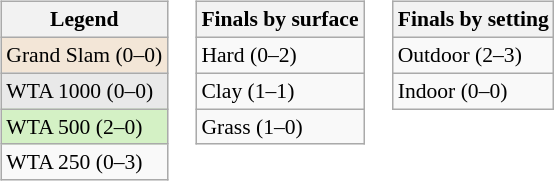<table>
<tr valign=top>
<td><br><table class="wikitable" style=font-size:90%>
<tr>
<th>Legend</th>
</tr>
<tr>
<td bgcolor="#f3e6d7">Grand Slam (0–0)</td>
</tr>
<tr>
<td bgcolor="#e9e9e9">WTA 1000 (0–0)</td>
</tr>
<tr>
<td bgcolor="#d4f1c5">WTA 500 (2–0)</td>
</tr>
<tr>
<td>WTA 250 (0–3)</td>
</tr>
</table>
</td>
<td><br><table class="wikitable" style=font-size:90%>
<tr>
<th>Finals by surface</th>
</tr>
<tr>
<td>Hard (0–2)</td>
</tr>
<tr>
<td>Clay (1–1)</td>
</tr>
<tr>
<td>Grass (1–0)</td>
</tr>
</table>
</td>
<td><br><table class="wikitable" style=font-size:90%>
<tr>
<th>Finals by setting</th>
</tr>
<tr>
<td>Outdoor (2–3)</td>
</tr>
<tr>
<td>Indoor (0–0)</td>
</tr>
</table>
</td>
</tr>
</table>
